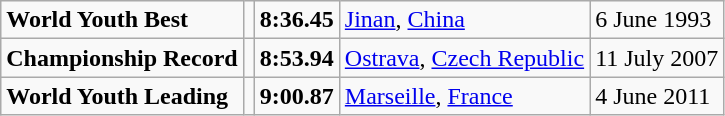<table class="wikitable">
<tr>
<td><strong>World Youth Best</strong></td>
<td></td>
<td><strong>8:36.45</strong></td>
<td><a href='#'>Jinan</a>, <a href='#'>China</a></td>
<td>6 June 1993</td>
</tr>
<tr>
<td><strong>Championship Record</strong></td>
<td></td>
<td><strong>8:53.94</strong></td>
<td><a href='#'>Ostrava</a>, <a href='#'>Czech Republic</a></td>
<td>11 July 2007</td>
</tr>
<tr>
<td><strong>World Youth Leading</strong></td>
<td></td>
<td><strong>9:00.87</strong></td>
<td><a href='#'>Marseille</a>, <a href='#'>France</a></td>
<td>4 June 2011</td>
</tr>
</table>
